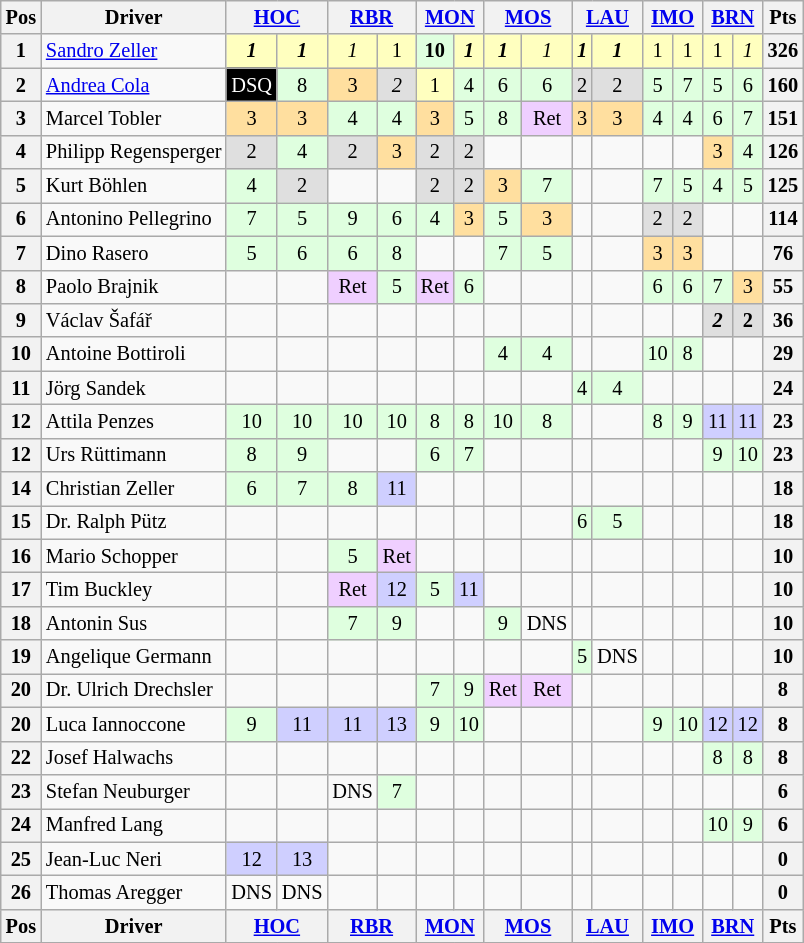<table class="wikitable" style="font-size: 85%; text-align: center;">
<tr valign="top">
<th valign=middle>Pos</th>
<th valign=middle>Driver</th>
<th colspan=2><a href='#'>HOC</a><br></th>
<th colspan=2><a href='#'>RBR</a><br></th>
<th colspan=2><a href='#'>MON</a><br></th>
<th colspan=2><a href='#'>MOS</a><br></th>
<th colspan=2><a href='#'>LAU</a><br></th>
<th colspan=2><a href='#'>IMO</a><br></th>
<th colspan=2><a href='#'>BRN</a><br></th>
<th valign="middle">Pts</th>
</tr>
<tr>
<th>1</th>
<td align=left> <a href='#'>Sandro Zeller</a></td>
<td style="background:#FFFFBF"><strong><em>1</em></strong></td>
<td style="background:#FFFFBF"><strong><em>1</em></strong></td>
<td style="background:#FFFFBF"><em>1</em></td>
<td style="background:#FFFFBF">1</td>
<td style="background:#dfffdf"><strong>10</strong></td>
<td style="background:#FFFFBF"><strong><em>1</em></strong></td>
<td style="background:#FFFFBF"><strong><em>1</em></strong></td>
<td style="background:#FFFFBF"><em>1</em></td>
<td style="background:#FFFFBF"><strong><em>1</em></strong></td>
<td style="background:#FFFFBF"><strong><em>1</em></strong></td>
<td style="background:#FFFFBF">1</td>
<td style="background:#FFFFBF">1</td>
<td style="background:#FFFFBF">1</td>
<td style="background:#FFFFBF"><em>1</em></td>
<th>326</th>
</tr>
<tr>
<th>2</th>
<td align=left> <a href='#'>Andrea Cola</a></td>
<td style="background:#000000;color:white">DSQ</td>
<td style="background:#dfffdf">8</td>
<td style="background:#ffdf9f">3</td>
<td style="background:#dfdfdf"><em>2</em></td>
<td style="background:#FFFFBF">1</td>
<td style="background:#dfffdf">4</td>
<td style="background:#dfffdf">6</td>
<td style="background:#dfffdf">6</td>
<td style="background:#dfdfdf">2</td>
<td style="background:#dfdfdf">2</td>
<td style="background:#dfffdf">5</td>
<td style="background:#dfffdf">7</td>
<td style="background:#dfffdf">5</td>
<td style="background:#dfffdf">6</td>
<th>160</th>
</tr>
<tr>
<th>3</th>
<td align=left> Marcel Tobler</td>
<td style="background:#ffdf9f">3</td>
<td style="background:#ffdf9f">3</td>
<td style="background:#dfffdf">4</td>
<td style="background:#dfffdf">4</td>
<td style="background:#ffdf9f">3</td>
<td style="background:#dfffdf">5</td>
<td style="background:#dfffdf">8</td>
<td style="background:#EFCFFF">Ret</td>
<td style="background:#ffdf9f">3</td>
<td style="background:#ffdf9f">3</td>
<td style="background:#dfffdf">4</td>
<td style="background:#dfffdf">4</td>
<td style="background:#dfffdf">6</td>
<td style="background:#dfffdf">7</td>
<th>151</th>
</tr>
<tr>
<th>4</th>
<td align=left> Philipp Regensperger</td>
<td style="background:#dfdfdf">2</td>
<td style="background:#dfffdf">4</td>
<td style="background:#dfdfdf">2</td>
<td style="background:#ffdf9f">3</td>
<td style="background:#dfdfdf">2</td>
<td style="background:#dfdfdf">2</td>
<td></td>
<td></td>
<td></td>
<td></td>
<td></td>
<td></td>
<td style="background:#ffdf9f">3</td>
<td style="background:#dfffdf">4</td>
<th>126</th>
</tr>
<tr>
<th>5</th>
<td align=left> Kurt Böhlen</td>
<td style="background:#dfffdf">4</td>
<td style="background:#dfdfdf">2</td>
<td></td>
<td></td>
<td style="background:#dfdfdf">2</td>
<td style="background:#dfdfdf">2</td>
<td style="background:#ffdf9f">3</td>
<td style="background:#dfffdf">7</td>
<td></td>
<td></td>
<td style="background:#dfffdf">7</td>
<td style="background:#dfffdf">5</td>
<td style="background:#dfffdf">4</td>
<td style="background:#dfffdf">5</td>
<th>125</th>
</tr>
<tr>
<th>6</th>
<td align=left> Antonino Pellegrino</td>
<td style="background:#dfffdf">7</td>
<td style="background:#dfffdf">5</td>
<td style="background:#dfffdf">9</td>
<td style="background:#dfffdf">6</td>
<td style="background:#dfffdf">4</td>
<td style="background:#ffdf9f">3</td>
<td style="background:#dfffdf">5</td>
<td style="background:#ffdf9f">3</td>
<td></td>
<td></td>
<td style="background:#dfdfdf">2</td>
<td style="background:#dfdfdf">2</td>
<td></td>
<td></td>
<th>114</th>
</tr>
<tr>
<th>7</th>
<td align=left> Dino Rasero</td>
<td style="background:#dfffdf">5</td>
<td style="background:#dfffdf">6</td>
<td style="background:#dfffdf">6</td>
<td style="background:#dfffdf">8</td>
<td></td>
<td></td>
<td style="background:#dfffdf">7</td>
<td style="background:#dfffdf">5</td>
<td></td>
<td></td>
<td style="background:#ffdf9f">3</td>
<td style="background:#ffdf9f">3</td>
<td></td>
<td></td>
<th>76</th>
</tr>
<tr>
<th>8</th>
<td align=left> Paolo Brajnik</td>
<td></td>
<td></td>
<td style="background:#EFCFFF">Ret</td>
<td style="background:#dfffdf">5</td>
<td style="background:#EFCFFF">Ret</td>
<td style="background:#dfffdf">6</td>
<td></td>
<td></td>
<td></td>
<td></td>
<td style="background:#dfffdf">6</td>
<td style="background:#dfffdf">6</td>
<td style="background:#dfffdf">7</td>
<td style="background:#ffdf9f">3</td>
<th>55</th>
</tr>
<tr>
<th>9</th>
<td align=left> Václav Šafář</td>
<td></td>
<td></td>
<td></td>
<td></td>
<td></td>
<td></td>
<td></td>
<td></td>
<td></td>
<td></td>
<td></td>
<td></td>
<td style="background:#dfdfdf"><strong><em>2</em></strong></td>
<td style="background:#dfdfdf"><strong>2</strong></td>
<th>36</th>
</tr>
<tr>
<th>10</th>
<td align=left> Antoine Bottiroli</td>
<td></td>
<td></td>
<td></td>
<td></td>
<td></td>
<td></td>
<td style="background:#dfffdf">4</td>
<td style="background:#dfffdf">4</td>
<td></td>
<td></td>
<td style="background:#dfffdf">10</td>
<td style="background:#dfffdf">8</td>
<td></td>
<td></td>
<th>29</th>
</tr>
<tr>
<th>11</th>
<td align=left> Jörg Sandek</td>
<td></td>
<td></td>
<td></td>
<td></td>
<td></td>
<td></td>
<td></td>
<td></td>
<td style="background:#dfffdf">4</td>
<td style="background:#dfffdf">4</td>
<td></td>
<td></td>
<td></td>
<td></td>
<th>24</th>
</tr>
<tr>
<th>12</th>
<td align=left> Attila Penzes</td>
<td style="background:#dfffdf">10</td>
<td style="background:#dfffdf">10</td>
<td style="background:#dfffdf">10</td>
<td style="background:#dfffdf">10</td>
<td style="background:#dfffdf">8</td>
<td style="background:#dfffdf">8</td>
<td style="background:#dfffdf">10</td>
<td style="background:#dfffdf">8</td>
<td></td>
<td></td>
<td style="background:#dfffdf">8</td>
<td style="background:#dfffdf">9</td>
<td style="background:#CFCFFF">11</td>
<td style="background:#CFCFFF">11</td>
<th>23</th>
</tr>
<tr>
<th>12</th>
<td align=left> Urs Rüttimann</td>
<td style="background:#dfffdf">8</td>
<td style="background:#dfffdf">9</td>
<td></td>
<td></td>
<td style="background:#dfffdf">6</td>
<td style="background:#dfffdf">7</td>
<td></td>
<td></td>
<td></td>
<td></td>
<td></td>
<td></td>
<td style="background:#dfffdf">9</td>
<td style="background:#dfffdf">10</td>
<th>23</th>
</tr>
<tr>
<th>14</th>
<td align=left> Christian Zeller</td>
<td style="background:#dfffdf">6</td>
<td style="background:#dfffdf">7</td>
<td style="background:#dfffdf">8</td>
<td style="background:#CFCFFF">11</td>
<td></td>
<td></td>
<td></td>
<td></td>
<td></td>
<td></td>
<td></td>
<td></td>
<td></td>
<td></td>
<th>18</th>
</tr>
<tr>
<th>15</th>
<td align=left> Dr. Ralph Pütz</td>
<td></td>
<td></td>
<td></td>
<td></td>
<td></td>
<td></td>
<td></td>
<td></td>
<td style="background:#dfffdf">6</td>
<td style="background:#dfffdf">5</td>
<td></td>
<td></td>
<td></td>
<td></td>
<th>18</th>
</tr>
<tr>
<th>16</th>
<td align=left> Mario Schopper</td>
<td></td>
<td></td>
<td style="background:#dfffdf">5</td>
<td style="background:#EFCFFF">Ret</td>
<td></td>
<td></td>
<td></td>
<td></td>
<td></td>
<td></td>
<td></td>
<td></td>
<td></td>
<td></td>
<th>10</th>
</tr>
<tr>
<th>17</th>
<td align=left> Tim Buckley</td>
<td></td>
<td></td>
<td style="background:#EFCFFF">Ret</td>
<td style="background:#CFCFFF">12</td>
<td style="background:#dfffdf">5</td>
<td style="background:#CFCFFF">11</td>
<td></td>
<td></td>
<td></td>
<td></td>
<td></td>
<td></td>
<td></td>
<td></td>
<th>10</th>
</tr>
<tr>
<th>18</th>
<td align=left> Antonin Sus</td>
<td></td>
<td></td>
<td style="background:#dfffdf">7</td>
<td style="background:#dfffdf">9</td>
<td></td>
<td></td>
<td style="background:#dfffdf">9</td>
<td>DNS</td>
<td></td>
<td></td>
<td></td>
<td></td>
<td></td>
<td></td>
<th>10</th>
</tr>
<tr>
<th>19</th>
<td align=left> Angelique Germann</td>
<td></td>
<td></td>
<td></td>
<td></td>
<td></td>
<td></td>
<td></td>
<td></td>
<td style="background:#dfffdf">5</td>
<td>DNS</td>
<td></td>
<td></td>
<td></td>
<td></td>
<th>10</th>
</tr>
<tr>
<th>20</th>
<td align=left> Dr. Ulrich Drechsler</td>
<td></td>
<td></td>
<td></td>
<td></td>
<td style="background:#dfffdf">7</td>
<td style="background:#dfffdf">9</td>
<td style="background:#EFCFFF">Ret</td>
<td style="background:#EFCFFF">Ret</td>
<td></td>
<td></td>
<td></td>
<td></td>
<td></td>
<td></td>
<th>8</th>
</tr>
<tr>
<th>20</th>
<td align=left> Luca Iannoccone</td>
<td style="background:#dfffdf">9</td>
<td style="background:#CFCFFF">11</td>
<td style="background:#CFCFFF">11</td>
<td style="background:#CFCFFF">13</td>
<td style="background:#dfffdf">9</td>
<td style="background:#dfffdf">10</td>
<td></td>
<td></td>
<td></td>
<td></td>
<td style="background:#dfffdf">9</td>
<td style="background:#dfffdf">10</td>
<td style="background:#CFCFFF">12</td>
<td style="background:#CFCFFF">12</td>
<th>8</th>
</tr>
<tr>
<th>22</th>
<td align=left> Josef Halwachs</td>
<td></td>
<td></td>
<td></td>
<td></td>
<td></td>
<td></td>
<td></td>
<td></td>
<td></td>
<td></td>
<td></td>
<td></td>
<td style="background:#dfffdf">8</td>
<td style="background:#dfffdf">8</td>
<th>8</th>
</tr>
<tr>
<th>23</th>
<td align=left> Stefan Neuburger</td>
<td></td>
<td></td>
<td>DNS</td>
<td style="background:#dfffdf">7</td>
<td></td>
<td></td>
<td></td>
<td></td>
<td></td>
<td></td>
<td></td>
<td></td>
<td></td>
<td></td>
<th>6</th>
</tr>
<tr>
<th>24</th>
<td align=left> Manfred Lang</td>
<td></td>
<td></td>
<td></td>
<td></td>
<td></td>
<td></td>
<td></td>
<td></td>
<td></td>
<td></td>
<td></td>
<td></td>
<td style="background:#dfffdf">10</td>
<td style="background:#dfffdf">9</td>
<th>6</th>
</tr>
<tr>
<th>25</th>
<td align=left> Jean-Luc Neri</td>
<td style="background:#CFCFFF">12</td>
<td style="background:#CFCFFF">13</td>
<td></td>
<td></td>
<td></td>
<td></td>
<td></td>
<td></td>
<td></td>
<td></td>
<td></td>
<td></td>
<td></td>
<td></td>
<th>0</th>
</tr>
<tr>
<th>26</th>
<td align=left> Thomas Aregger</td>
<td>DNS</td>
<td>DNS</td>
<td></td>
<td></td>
<td></td>
<td></td>
<td></td>
<td></td>
<td></td>
<td></td>
<td></td>
<td></td>
<td></td>
<td></td>
<th>0</th>
</tr>
<tr>
<th valign=middle>Pos</th>
<th valign=middle>Driver</th>
<th colspan=2><a href='#'>HOC</a><br></th>
<th colspan=2><a href='#'>RBR</a><br></th>
<th colspan=2><a href='#'>MON</a><br></th>
<th colspan=2><a href='#'>MOS</a><br></th>
<th colspan=2><a href='#'>LAU</a><br></th>
<th colspan=2><a href='#'>IMO</a><br></th>
<th colspan=2><a href='#'>BRN</a><br></th>
<th valign="middle">Pts</th>
</tr>
<tr>
</tr>
</table>
